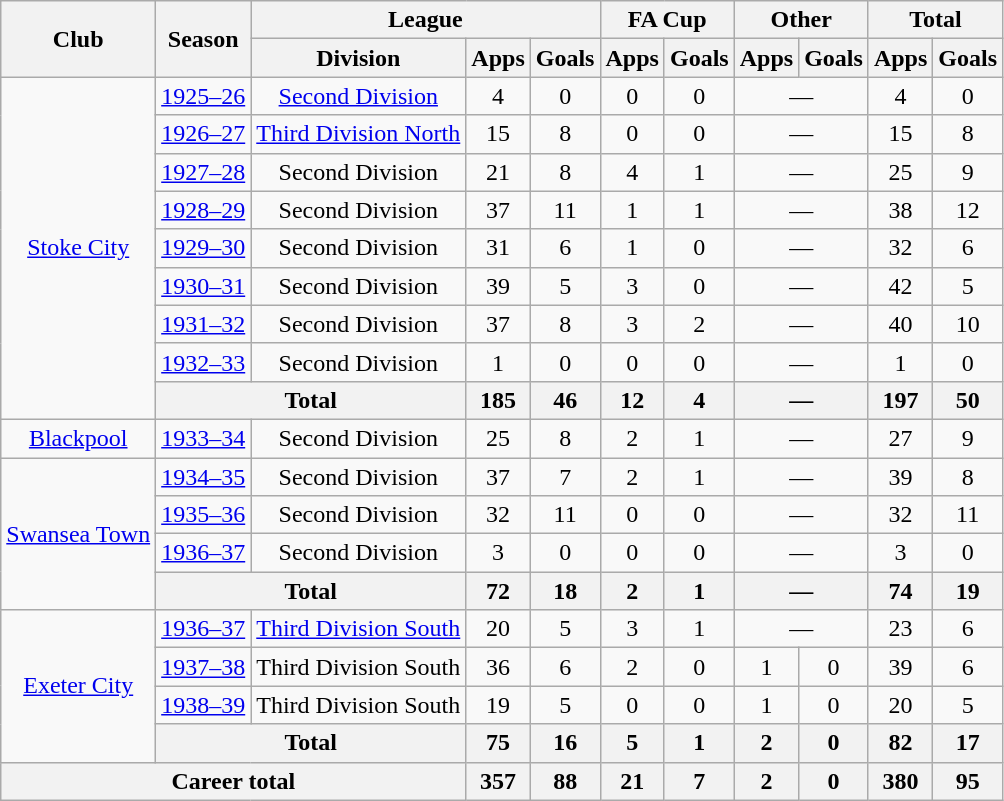<table class="wikitable" style="text-align: center;">
<tr>
<th rowspan="2">Club</th>
<th rowspan="2">Season</th>
<th colspan="3">League</th>
<th colspan="2">FA Cup</th>
<th colspan="2">Other</th>
<th colspan="2">Total</th>
</tr>
<tr>
<th>Division</th>
<th>Apps</th>
<th>Goals</th>
<th>Apps</th>
<th>Goals</th>
<th>Apps</th>
<th>Goals</th>
<th>Apps</th>
<th>Goals</th>
</tr>
<tr>
<td rowspan="9"><a href='#'>Stoke City</a></td>
<td><a href='#'>1925–26</a></td>
<td><a href='#'>Second Division</a></td>
<td>4</td>
<td>0</td>
<td>0</td>
<td>0</td>
<td colspan=2>—</td>
<td>4</td>
<td>0</td>
</tr>
<tr>
<td><a href='#'>1926–27</a></td>
<td><a href='#'>Third Division North</a></td>
<td>15</td>
<td>8</td>
<td>0</td>
<td>0</td>
<td colspan=2>—</td>
<td>15</td>
<td>8</td>
</tr>
<tr>
<td><a href='#'>1927–28</a></td>
<td>Second Division</td>
<td>21</td>
<td>8</td>
<td>4</td>
<td>1</td>
<td colspan=2>—</td>
<td>25</td>
<td>9</td>
</tr>
<tr>
<td><a href='#'>1928–29</a></td>
<td>Second Division</td>
<td>37</td>
<td>11</td>
<td>1</td>
<td>1</td>
<td colspan=2>—</td>
<td>38</td>
<td>12</td>
</tr>
<tr>
<td><a href='#'>1929–30</a></td>
<td>Second Division</td>
<td>31</td>
<td>6</td>
<td>1</td>
<td>0</td>
<td colspan=2>—</td>
<td>32</td>
<td>6</td>
</tr>
<tr>
<td><a href='#'>1930–31</a></td>
<td>Second Division</td>
<td>39</td>
<td>5</td>
<td>3</td>
<td>0</td>
<td colspan=2>—</td>
<td>42</td>
<td>5</td>
</tr>
<tr>
<td><a href='#'>1931–32</a></td>
<td>Second Division</td>
<td>37</td>
<td>8</td>
<td>3</td>
<td>2</td>
<td colspan=2>—</td>
<td>40</td>
<td>10</td>
</tr>
<tr>
<td><a href='#'>1932–33</a></td>
<td>Second Division</td>
<td>1</td>
<td>0</td>
<td>0</td>
<td>0</td>
<td colspan=2>—</td>
<td>1</td>
<td>0</td>
</tr>
<tr>
<th colspan=2>Total</th>
<th>185</th>
<th>46</th>
<th>12</th>
<th>4</th>
<th colspan=2>—</th>
<th>197</th>
<th>50</th>
</tr>
<tr>
<td><a href='#'>Blackpool</a></td>
<td><a href='#'>1933–34</a></td>
<td>Second Division</td>
<td>25</td>
<td>8</td>
<td>2</td>
<td>1</td>
<td colspan=2>—</td>
<td>27</td>
<td>9</td>
</tr>
<tr>
<td rowspan="4"><a href='#'>Swansea Town</a></td>
<td><a href='#'>1934–35</a></td>
<td>Second Division</td>
<td>37</td>
<td>7</td>
<td>2</td>
<td>1</td>
<td colspan=2>—</td>
<td>39</td>
<td>8</td>
</tr>
<tr>
<td><a href='#'>1935–36</a></td>
<td>Second Division</td>
<td>32</td>
<td>11</td>
<td>0</td>
<td>0</td>
<td colspan=2>—</td>
<td>32</td>
<td>11</td>
</tr>
<tr>
<td><a href='#'>1936–37</a></td>
<td>Second Division</td>
<td>3</td>
<td>0</td>
<td>0</td>
<td>0</td>
<td colspan=2>—</td>
<td>3</td>
<td>0</td>
</tr>
<tr>
<th colspan=2>Total</th>
<th>72</th>
<th>18</th>
<th>2</th>
<th>1</th>
<th colspan=2>—</th>
<th>74</th>
<th>19</th>
</tr>
<tr>
<td rowspan="4"><a href='#'>Exeter City</a></td>
<td><a href='#'>1936–37</a></td>
<td><a href='#'>Third Division South</a></td>
<td>20</td>
<td>5</td>
<td>3</td>
<td>1</td>
<td colspan=2>—</td>
<td>23</td>
<td>6</td>
</tr>
<tr>
<td><a href='#'>1937–38</a></td>
<td>Third Division South</td>
<td>36</td>
<td>6</td>
<td>2</td>
<td>0</td>
<td>1</td>
<td>0</td>
<td>39</td>
<td>6</td>
</tr>
<tr>
<td><a href='#'>1938–39</a></td>
<td>Third Division South</td>
<td>19</td>
<td>5</td>
<td>0</td>
<td>0</td>
<td>1</td>
<td>0</td>
<td>20</td>
<td>5</td>
</tr>
<tr>
<th colspan=2>Total</th>
<th>75</th>
<th>16</th>
<th>5</th>
<th>1</th>
<th>2</th>
<th>0</th>
<th>82</th>
<th>17</th>
</tr>
<tr>
<th colspan=3>Career total</th>
<th>357</th>
<th>88</th>
<th>21</th>
<th>7</th>
<th>2</th>
<th>0</th>
<th>380</th>
<th>95</th>
</tr>
</table>
